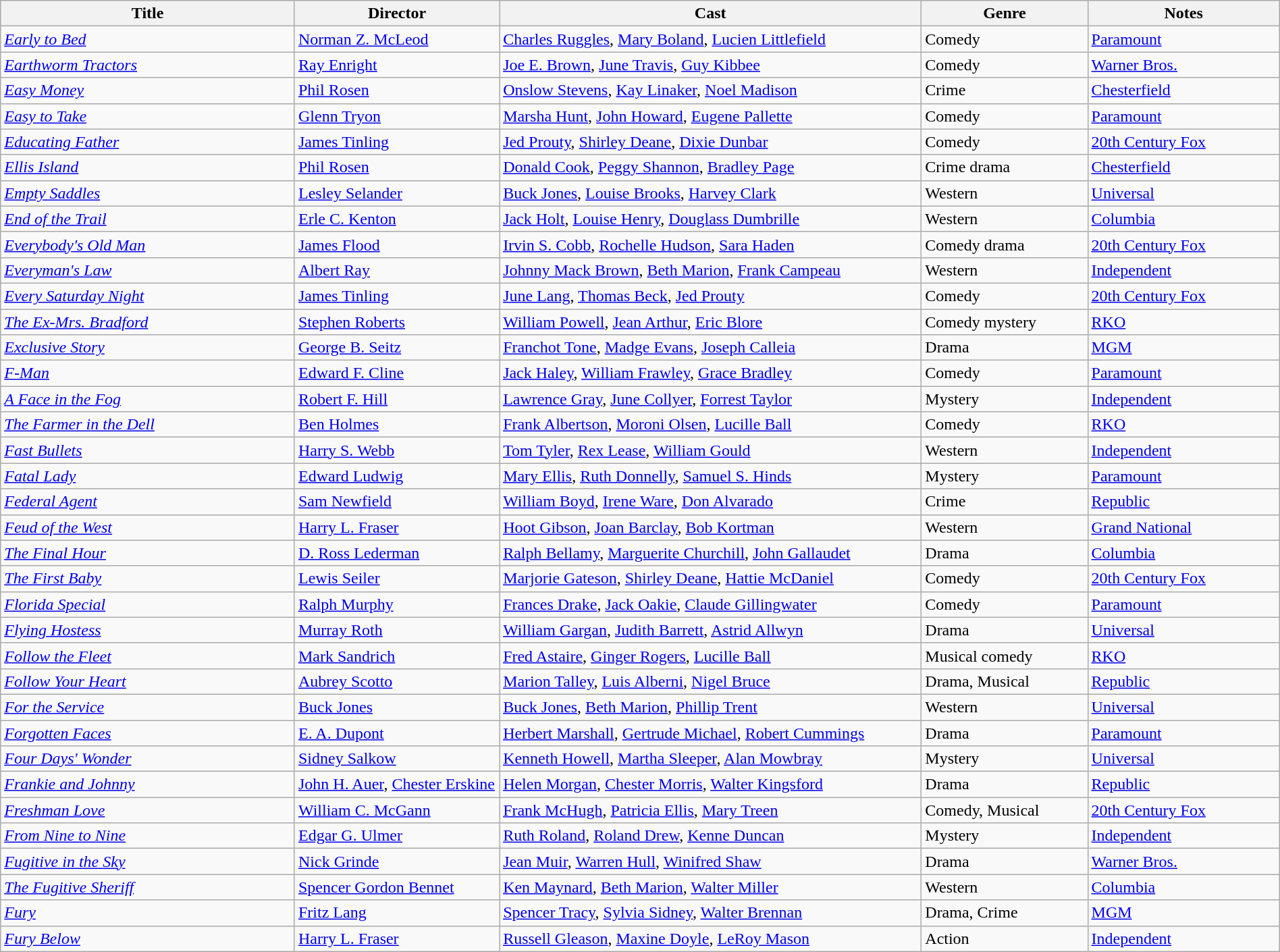<table class="wikitable" style="width:100%;">
<tr>
<th style="width:23%;">Title</th>
<th style="width:16%;">Director</th>
<th style="width:33%;">Cast</th>
<th style="width:13%;">Genre</th>
<th style="width:15%;">Notes</th>
</tr>
<tr>
<td><em><a href='#'>Early to Bed</a></em></td>
<td><a href='#'>Norman Z. McLeod</a></td>
<td><a href='#'>Charles Ruggles</a>, <a href='#'>Mary Boland</a>, <a href='#'>Lucien Littlefield</a></td>
<td>Comedy</td>
<td><a href='#'>Paramount</a></td>
</tr>
<tr>
<td><em><a href='#'>Earthworm Tractors</a></em></td>
<td><a href='#'>Ray Enright</a></td>
<td><a href='#'>Joe E. Brown</a>, <a href='#'>June Travis</a>, <a href='#'>Guy Kibbee</a></td>
<td>Comedy</td>
<td><a href='#'>Warner Bros.</a></td>
</tr>
<tr>
<td><em><a href='#'>Easy Money</a></em></td>
<td><a href='#'>Phil Rosen</a></td>
<td><a href='#'>Onslow Stevens</a>, <a href='#'>Kay Linaker</a>, <a href='#'>Noel Madison</a></td>
<td>Crime</td>
<td><a href='#'>Chesterfield</a></td>
</tr>
<tr>
<td><em><a href='#'>Easy to Take</a></em></td>
<td><a href='#'>Glenn Tryon</a></td>
<td><a href='#'>Marsha Hunt</a>, <a href='#'>John Howard</a>, <a href='#'>Eugene Pallette</a></td>
<td>Comedy</td>
<td><a href='#'>Paramount</a></td>
</tr>
<tr>
<td><em><a href='#'>Educating Father</a></em></td>
<td><a href='#'>James Tinling</a></td>
<td><a href='#'>Jed Prouty</a>, <a href='#'>Shirley Deane</a>, <a href='#'>Dixie Dunbar</a></td>
<td>Comedy</td>
<td><a href='#'>20th Century Fox</a></td>
</tr>
<tr>
<td><em><a href='#'>Ellis Island</a></em></td>
<td><a href='#'>Phil Rosen</a></td>
<td><a href='#'>Donald Cook</a>, <a href='#'>Peggy Shannon</a>, <a href='#'>Bradley Page</a></td>
<td>Crime drama</td>
<td><a href='#'>Chesterfield</a></td>
</tr>
<tr>
<td><em><a href='#'>Empty Saddles</a></em></td>
<td><a href='#'>Lesley Selander</a></td>
<td><a href='#'>Buck Jones</a>, <a href='#'>Louise Brooks</a>, <a href='#'>Harvey Clark</a></td>
<td>Western</td>
<td><a href='#'>Universal</a></td>
</tr>
<tr>
<td><em><a href='#'>End of the Trail</a></em></td>
<td><a href='#'>Erle C. Kenton</a></td>
<td><a href='#'>Jack Holt</a>, <a href='#'>Louise Henry</a>, <a href='#'>Douglass Dumbrille</a></td>
<td>Western</td>
<td><a href='#'>Columbia</a></td>
</tr>
<tr>
<td><em><a href='#'>Everybody's Old Man</a></em></td>
<td><a href='#'>James Flood</a></td>
<td><a href='#'>Irvin S. Cobb</a>, <a href='#'>Rochelle Hudson</a>, <a href='#'>Sara Haden</a></td>
<td>Comedy drama</td>
<td><a href='#'>20th Century Fox</a></td>
</tr>
<tr>
<td><em><a href='#'>Everyman's Law</a></em></td>
<td><a href='#'>Albert Ray</a></td>
<td><a href='#'>Johnny Mack Brown</a>, <a href='#'>Beth Marion</a>, <a href='#'>Frank Campeau</a></td>
<td>Western</td>
<td><a href='#'>Independent</a></td>
</tr>
<tr>
<td><em><a href='#'>Every Saturday Night</a></em></td>
<td><a href='#'>James Tinling</a></td>
<td><a href='#'>June Lang</a>, <a href='#'>Thomas Beck</a>, <a href='#'>Jed Prouty</a></td>
<td>Comedy</td>
<td><a href='#'>20th Century Fox</a></td>
</tr>
<tr>
<td><em><a href='#'>The Ex-Mrs. Bradford</a></em></td>
<td><a href='#'>Stephen Roberts</a></td>
<td><a href='#'>William Powell</a>, <a href='#'>Jean Arthur</a>, <a href='#'>Eric Blore</a></td>
<td>Comedy mystery</td>
<td><a href='#'>RKO</a></td>
</tr>
<tr>
<td><em><a href='#'>Exclusive Story</a></em></td>
<td><a href='#'>George B. Seitz</a></td>
<td><a href='#'>Franchot Tone</a>, <a href='#'>Madge Evans</a>, <a href='#'>Joseph Calleia</a></td>
<td>Drama</td>
<td><a href='#'>MGM</a></td>
</tr>
<tr>
<td><em><a href='#'>F-Man</a></em></td>
<td><a href='#'>Edward F. Cline</a></td>
<td><a href='#'>Jack Haley</a>, <a href='#'>William Frawley</a>, <a href='#'>Grace Bradley</a></td>
<td>Comedy</td>
<td><a href='#'>Paramount</a></td>
</tr>
<tr>
<td><em><a href='#'>A Face in the Fog</a></em></td>
<td><a href='#'>Robert F. Hill</a></td>
<td><a href='#'>Lawrence Gray</a>, <a href='#'>June Collyer</a>, <a href='#'>Forrest Taylor</a></td>
<td>Mystery</td>
<td><a href='#'>Independent</a></td>
</tr>
<tr>
<td><em><a href='#'>The Farmer in the Dell</a></em></td>
<td><a href='#'>Ben Holmes</a></td>
<td><a href='#'>Frank Albertson</a>, <a href='#'>Moroni Olsen</a>, <a href='#'>Lucille Ball</a></td>
<td>Comedy</td>
<td><a href='#'>RKO</a></td>
</tr>
<tr>
<td><em><a href='#'>Fast Bullets</a></em></td>
<td><a href='#'>Harry S. Webb</a></td>
<td><a href='#'>Tom Tyler</a>, <a href='#'>Rex Lease</a>, <a href='#'>William Gould</a></td>
<td>Western</td>
<td><a href='#'>Independent</a></td>
</tr>
<tr>
<td><em><a href='#'>Fatal Lady</a></em></td>
<td><a href='#'>Edward Ludwig</a></td>
<td><a href='#'>Mary Ellis</a>, <a href='#'>Ruth Donnelly</a>, <a href='#'>Samuel S. Hinds</a></td>
<td>Mystery</td>
<td><a href='#'>Paramount</a></td>
</tr>
<tr>
<td><em><a href='#'>Federal Agent</a></em></td>
<td><a href='#'>Sam Newfield</a></td>
<td><a href='#'>William Boyd</a>, <a href='#'>Irene Ware</a>, <a href='#'>Don Alvarado</a></td>
<td>Crime</td>
<td><a href='#'>Republic</a></td>
</tr>
<tr>
<td><em><a href='#'>Feud of the West</a></em></td>
<td><a href='#'>Harry L. Fraser</a></td>
<td><a href='#'>Hoot Gibson</a>, <a href='#'>Joan Barclay</a>, <a href='#'>Bob Kortman</a></td>
<td>Western</td>
<td><a href='#'>Grand National</a></td>
</tr>
<tr>
<td><em><a href='#'>The Final Hour</a></em></td>
<td><a href='#'>D. Ross Lederman</a></td>
<td><a href='#'>Ralph Bellamy</a>, <a href='#'>Marguerite Churchill</a>, <a href='#'>John Gallaudet</a></td>
<td>Drama</td>
<td><a href='#'>Columbia</a></td>
</tr>
<tr>
<td><em><a href='#'>The First Baby</a></em></td>
<td><a href='#'>Lewis Seiler</a></td>
<td><a href='#'>Marjorie Gateson</a>, <a href='#'>Shirley Deane</a>, <a href='#'>Hattie McDaniel</a></td>
<td>Comedy</td>
<td><a href='#'>20th Century Fox</a></td>
</tr>
<tr>
<td><em><a href='#'>Florida Special</a></em></td>
<td><a href='#'>Ralph Murphy</a></td>
<td><a href='#'>Frances Drake</a>, <a href='#'>Jack Oakie</a>, <a href='#'>Claude Gillingwater</a></td>
<td>Comedy</td>
<td><a href='#'>Paramount</a></td>
</tr>
<tr>
<td><em><a href='#'>Flying Hostess</a></em></td>
<td><a href='#'>Murray Roth</a></td>
<td><a href='#'>William Gargan</a>, <a href='#'>Judith Barrett</a>, <a href='#'>Astrid Allwyn</a></td>
<td>Drama</td>
<td><a href='#'>Universal</a></td>
</tr>
<tr>
<td><em><a href='#'>Follow the Fleet</a></em></td>
<td><a href='#'>Mark Sandrich</a></td>
<td><a href='#'>Fred Astaire</a>, <a href='#'>Ginger Rogers</a>, <a href='#'>Lucille Ball</a></td>
<td>Musical comedy</td>
<td><a href='#'>RKO</a></td>
</tr>
<tr>
<td><em><a href='#'>Follow Your Heart</a></em></td>
<td><a href='#'>Aubrey Scotto</a></td>
<td><a href='#'>Marion Talley</a>, <a href='#'>Luis Alberni</a>, <a href='#'>Nigel Bruce</a></td>
<td>Drama, Musical</td>
<td><a href='#'>Republic</a></td>
</tr>
<tr>
<td><em><a href='#'>For the Service</a></em></td>
<td><a href='#'>Buck Jones</a></td>
<td><a href='#'>Buck Jones</a>, <a href='#'>Beth Marion</a>, <a href='#'>Phillip Trent</a></td>
<td>Western</td>
<td><a href='#'>Universal</a></td>
</tr>
<tr>
<td><em><a href='#'>Forgotten Faces</a></em></td>
<td><a href='#'>E. A. Dupont</a></td>
<td><a href='#'>Herbert Marshall</a>, <a href='#'>Gertrude Michael</a>, <a href='#'>Robert Cummings</a></td>
<td>Drama</td>
<td><a href='#'>Paramount</a></td>
</tr>
<tr>
<td><em><a href='#'>Four Days' Wonder</a></em></td>
<td><a href='#'>Sidney Salkow</a></td>
<td><a href='#'>Kenneth Howell</a>, <a href='#'>Martha Sleeper</a>, <a href='#'>Alan Mowbray</a></td>
<td>Mystery</td>
<td><a href='#'>Universal</a></td>
</tr>
<tr>
<td><em><a href='#'>Frankie and Johnny</a></em></td>
<td><a href='#'>John H. Auer</a>, <a href='#'>Chester Erskine</a></td>
<td><a href='#'>Helen Morgan</a>, <a href='#'>Chester Morris</a>, <a href='#'>Walter Kingsford</a></td>
<td>Drama</td>
<td><a href='#'>Republic</a></td>
</tr>
<tr>
<td><em><a href='#'>Freshman Love</a></em></td>
<td><a href='#'>William C. McGann</a></td>
<td><a href='#'>Frank McHugh</a>, <a href='#'>Patricia Ellis</a>, <a href='#'>Mary Treen</a></td>
<td>Comedy, Musical</td>
<td><a href='#'>20th Century Fox</a></td>
</tr>
<tr>
<td><em><a href='#'>From Nine to Nine</a></em></td>
<td><a href='#'>Edgar G. Ulmer</a></td>
<td><a href='#'>Ruth Roland</a>, <a href='#'>Roland Drew</a>, <a href='#'>Kenne Duncan</a></td>
<td>Mystery</td>
<td><a href='#'>Independent</a></td>
</tr>
<tr>
<td><em><a href='#'>Fugitive in the Sky</a></em></td>
<td><a href='#'>Nick Grinde</a></td>
<td><a href='#'>Jean Muir</a>, <a href='#'>Warren Hull</a>, <a href='#'>Winifred Shaw</a></td>
<td>Drama</td>
<td><a href='#'>Warner Bros.</a></td>
</tr>
<tr>
<td><em><a href='#'>The Fugitive Sheriff</a></em></td>
<td><a href='#'>Spencer Gordon Bennet</a></td>
<td><a href='#'>Ken Maynard</a>, <a href='#'>Beth Marion</a>, <a href='#'>Walter Miller</a></td>
<td>Western</td>
<td><a href='#'>Columbia</a></td>
</tr>
<tr>
<td><em><a href='#'>Fury</a></em></td>
<td><a href='#'>Fritz Lang</a></td>
<td><a href='#'>Spencer Tracy</a>, <a href='#'>Sylvia Sidney</a>, <a href='#'>Walter Brennan</a></td>
<td>Drama, Crime</td>
<td><a href='#'>MGM</a></td>
</tr>
<tr>
<td><em><a href='#'>Fury Below</a></em></td>
<td><a href='#'>Harry L. Fraser</a></td>
<td><a href='#'>Russell Gleason</a>, <a href='#'>Maxine Doyle</a>, <a href='#'>LeRoy Mason</a></td>
<td>Action</td>
<td><a href='#'>Independent</a></td>
</tr>
</table>
